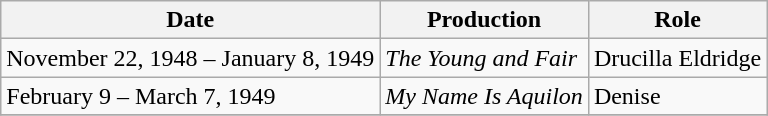<table class="wikitable sortable">
<tr>
<th>Date</th>
<th>Production</th>
<th>Role</th>
</tr>
<tr>
<td>November 22, 1948 – January 8, 1949</td>
<td><em>The Young and Fair</em></td>
<td>Drucilla Eldridge</td>
</tr>
<tr>
<td>February 9 – March 7, 1949</td>
<td><em>My Name Is Aquilon</em></td>
<td>Denise</td>
</tr>
<tr>
</tr>
</table>
